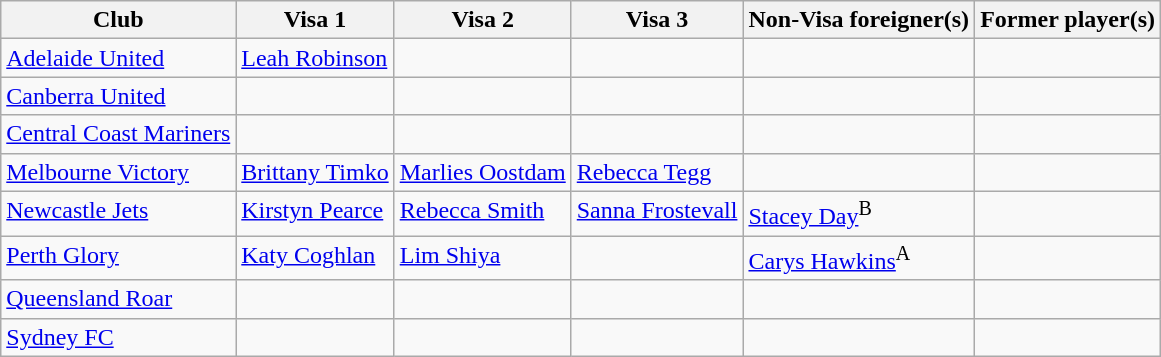<table class="wikitable sortable">
<tr>
<th>Club</th>
<th>Visa 1</th>
<th>Visa 2</th>
<th>Visa 3</th>
<th>Non-Visa foreigner(s)</th>
<th>Former player(s)</th>
</tr>
<tr style="vertical-align:top;">
<td><a href='#'>Adelaide United</a></td>
<td> <a href='#'>Leah Robinson</a></td>
<td></td>
<td></td>
<td></td>
<td></td>
</tr>
<tr style="vertical-align:top;">
<td><a href='#'>Canberra United</a></td>
<td></td>
<td></td>
<td></td>
<td></td>
<td></td>
</tr>
<tr style="vertical-align:top;">
<td><a href='#'>Central Coast Mariners</a></td>
<td></td>
<td></td>
<td></td>
<td></td>
<td></td>
</tr>
<tr style="vertical-align:top;">
<td><a href='#'>Melbourne Victory</a></td>
<td> <a href='#'>Brittany Timko</a></td>
<td> <a href='#'>Marlies Oostdam</a></td>
<td> <a href='#'>Rebecca Tegg</a></td>
<td></td>
<td></td>
</tr>
<tr style="vertical-align:top;">
<td><a href='#'>Newcastle Jets</a></td>
<td> <a href='#'>Kirstyn Pearce</a></td>
<td> <a href='#'>Rebecca Smith</a></td>
<td> <a href='#'>Sanna Frostevall</a></td>
<td> <a href='#'>Stacey Day</a><sup>B</sup></td>
<td></td>
</tr>
<tr style="vertical-align:top;">
<td><a href='#'>Perth Glory</a></td>
<td> <a href='#'>Katy Coghlan</a></td>
<td> <a href='#'>Lim Shiya</a></td>
<td></td>
<td> <a href='#'>Carys Hawkins</a><sup>A</sup></td>
<td></td>
</tr>
<tr style="vertical-align:top;">
<td><a href='#'>Queensland Roar</a></td>
<td></td>
<td></td>
<td></td>
<td></td>
<td></td>
</tr>
<tr style="vertical-align:top;">
<td><a href='#'>Sydney FC</a></td>
<td></td>
<td></td>
<td></td>
<td></td>
<td></td>
</tr>
</table>
